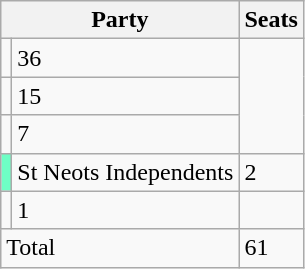<table class="wikitable">
<tr>
<th colspan=2>Party</th>
<th>Seats</th>
</tr>
<tr>
<td></td>
<td>36</td>
</tr>
<tr>
<td></td>
<td>15</td>
</tr>
<tr>
<td></td>
<td>7</td>
</tr>
<tr>
<td style="background-color: #6EFFC5"></td>
<td>St Neots Independents</td>
<td>2</td>
</tr>
<tr>
<td></td>
<td>1</td>
</tr>
<tr>
<td colspan=2>Total</td>
<td>61</td>
</tr>
</table>
